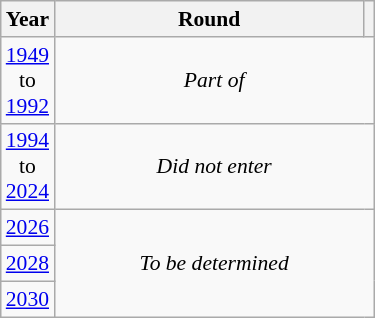<table class="wikitable" style="text-align: center; font-size:90%">
<tr>
<th>Year</th>
<th style="width:200px">Round</th>
<th></th>
</tr>
<tr>
<td><a href='#'>1949</a><br>to<br><a href='#'>1992</a></td>
<td colspan="2"><em>Part of </em></td>
</tr>
<tr>
<td><a href='#'>1994</a><br>to<br><a href='#'>2024</a></td>
<td colspan="2"><em>Did not enter</em></td>
</tr>
<tr>
<td><a href='#'>2026</a></td>
<td colspan="2" rowspan="3"><em>To be determined</em></td>
</tr>
<tr>
<td><a href='#'>2028</a></td>
</tr>
<tr>
<td><a href='#'>2030</a></td>
</tr>
</table>
